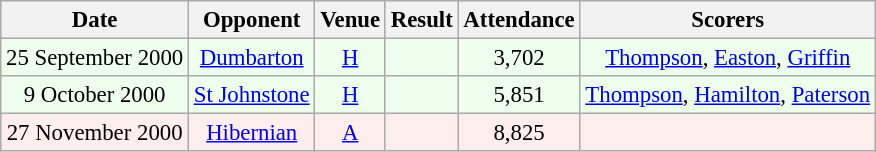<table class="wikitable sortable" style="font-size:95%; text-align:center">
<tr>
<th>Date</th>
<th>Opponent</th>
<th>Venue</th>
<th>Result</th>
<th>Attendance</th>
<th>Scorers</th>
</tr>
<tr bgcolor = "#EEFFEE">
<td>25 September 2000</td>
<td><a href='#'>Dumbarton</a></td>
<td><a href='#'>H</a></td>
<td></td>
<td>3,702</td>
<td><a href='#'>Thompson</a>, <a href='#'>Easton</a>, <a href='#'>Griffin</a></td>
</tr>
<tr bgcolor = "#EEFFEE">
<td>9 October 2000</td>
<td><a href='#'>St Johnstone</a></td>
<td><a href='#'>H</a></td>
<td><em></em></td>
<td>5,851</td>
<td><a href='#'>Thompson</a>, <a href='#'>Hamilton</a>, <a href='#'>Paterson</a></td>
</tr>
<tr bgcolor = "#FFEEEE">
<td>27 November 2000</td>
<td><a href='#'>Hibernian</a></td>
<td><a href='#'>A</a></td>
<td></td>
<td>8,825</td>
<td></td>
</tr>
</table>
